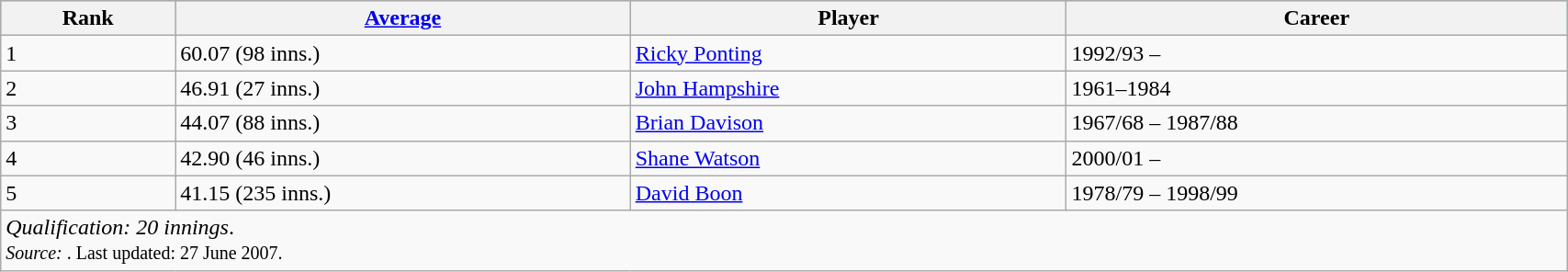<table class="wikitable" style="width:90%;">
<tr style="background:#87cefa;">
<th>Rank</th>
<th><a href='#'>Average</a></th>
<th>Player</th>
<th>Career</th>
</tr>
<tr>
<td>1</td>
<td>60.07 (98 inns.)</td>
<td><a href='#'>Ricky Ponting</a></td>
<td>1992/93 –</td>
</tr>
<tr>
<td>2</td>
<td>46.91 (27 inns.)</td>
<td><a href='#'>John Hampshire</a></td>
<td>1961–1984</td>
</tr>
<tr>
<td>3</td>
<td>44.07 (88 inns.)</td>
<td><a href='#'>Brian Davison</a></td>
<td>1967/68 – 1987/88</td>
</tr>
<tr>
<td>4</td>
<td>42.90 (46 inns.)</td>
<td><a href='#'>Shane Watson</a></td>
<td>2000/01 –</td>
</tr>
<tr>
<td>5</td>
<td>41.15 (235 inns.)</td>
<td><a href='#'>David Boon</a></td>
<td>1978/79 – 1998/99</td>
</tr>
<tr>
<td colspan=4><em>Qualification: 20 innings</em>.<br><small><em>Source: </em>. Last updated: 27 June 2007.</small></td>
</tr>
</table>
